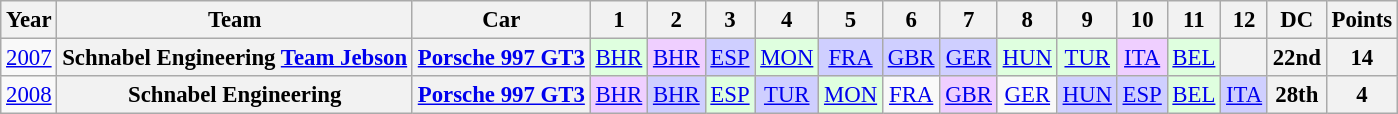<table class="wikitable" style="text-align:center; font-size:95%">
<tr>
<th>Year</th>
<th>Team</th>
<th>Car</th>
<th>1</th>
<th>2</th>
<th>3</th>
<th>4</th>
<th>5</th>
<th>6</th>
<th>7</th>
<th>8</th>
<th>9</th>
<th>10</th>
<th>11</th>
<th>12</th>
<th>DC</th>
<th>Points</th>
</tr>
<tr>
<td><a href='#'>2007</a></td>
<th>Schnabel Engineering <a href='#'>Team Jebson</a></th>
<th><a href='#'>Porsche 997 GT3</a></th>
<td style="background:#DFFFDF;"><a href='#'>BHR</a><br></td>
<td style="background:#EFCFFF;"><a href='#'>BHR</a><br></td>
<td style="background:#CFCFFF;"><a href='#'>ESP</a><br></td>
<td style="background:#DFFFDF;"><a href='#'>MON</a><br></td>
<td style="background:#CFCFFF;"><a href='#'>FRA</a><br></td>
<td style="background:#CFCFFF;"><a href='#'>GBR</a><br></td>
<td style="background:#CFCFFF;"><a href='#'>GER</a><br></td>
<td style="background:#DFFFDF;"><a href='#'>HUN</a><br></td>
<td style="background:#DFFFDF;"><a href='#'>TUR</a><br></td>
<td style="background:#EFCFFF;"><a href='#'>ITA</a><br></td>
<td style="background:#DFFFDF;"><a href='#'>BEL</a><br></td>
<th></th>
<th>22nd</th>
<th>14</th>
</tr>
<tr>
<td><a href='#'>2008</a></td>
<th>Schnabel Engineering</th>
<th><a href='#'>Porsche 997 GT3</a></th>
<td style="background:#EFCFFF;"><a href='#'>BHR</a><br></td>
<td style="background:#CFCFFF;"><a href='#'>BHR</a><br></td>
<td style="background:#DFFFDF;"><a href='#'>ESP</a><br></td>
<td style="background:#CFCFFF;"><a href='#'>TUR</a><br></td>
<td style="background:#DFFFDF;"><a href='#'>MON</a><br></td>
<td><a href='#'>FRA</a></td>
<td style="background:#EFCFFF;"><a href='#'>GBR</a><br></td>
<td><a href='#'>GER</a></td>
<td style="background:#CFCFFF;"><a href='#'>HUN</a><br></td>
<td style="background:#CFCFFF;"><a href='#'>ESP</a><br></td>
<td style="background:#DFFFDF;"><a href='#'>BEL</a><br></td>
<td style="background:#CFCFFF;"><a href='#'>ITA</a><br></td>
<th>28th</th>
<th>4</th>
</tr>
</table>
